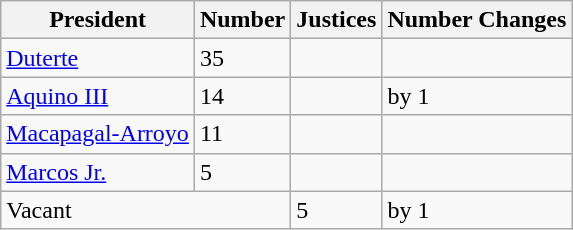<table class="wikitable">
<tr>
<th>President</th>
<th>Number<br></th>
<th>Justices</th>
<th>Number Changes</th>
</tr>
<tr>
<td><a href='#'>Duterte</a></td>
<td>35<br></td>
<td></td>
<td></td>
</tr>
<tr>
<td><a href='#'>Aquino III</a></td>
<td>14<br></td>
<td></td>
<td> by 1</td>
</tr>
<tr>
<td><a href='#'>Macapagal-Arroyo</a></td>
<td>11<br></td>
<td></td>
<td></td>
</tr>
<tr>
<td><a href='#'>Marcos Jr.</a></td>
<td>5<br></td>
<td></td>
<td></td>
</tr>
<tr>
<td colspan=2>Vacant</td>
<td>5<br></td>
<td> by 1</td>
</tr>
</table>
